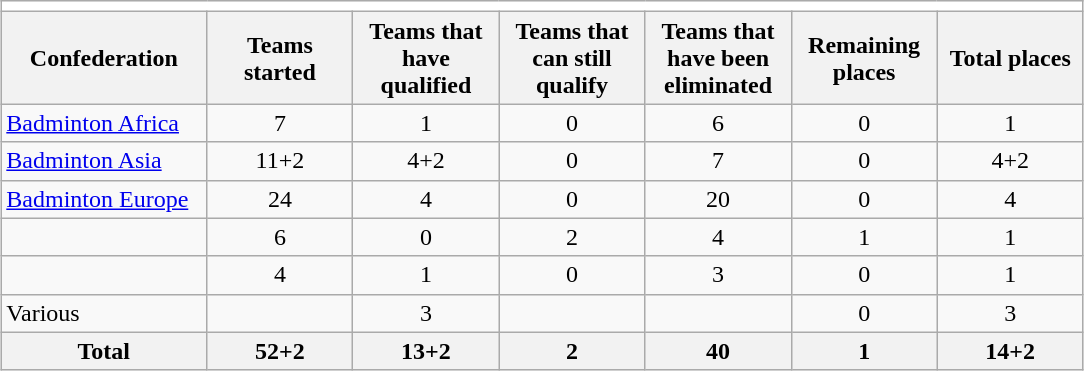<table class="wikitable" style="text-align: center;margin: 0.5em auto;">
<tr>
<td colspan=10 bgcolor=white></td>
</tr>
<tr>
<th width=130>Confederation</th>
<th width=90>Teams started</th>
<th width=90>Teams that have qualified</th>
<th width=90>Teams that can still qualify</th>
<th width=90>Teams that have been eliminated</th>
<th width=90>Remaining places </th>
<th width=90>Total places </th>
</tr>
<tr>
<td align=left><a href='#'>Badminton Africa</a></td>
<td>7</td>
<td>1</td>
<td>0</td>
<td>6</td>
<td>0</td>
<td>1</td>
</tr>
<tr>
<td align=left><a href='#'>Badminton Asia</a></td>
<td>11+2</td>
<td>4+2</td>
<td>0</td>
<td>7</td>
<td>0</td>
<td>4+2</td>
</tr>
<tr>
<td align=left><a href='#'>Badminton Europe</a></td>
<td>24</td>
<td>4</td>
<td>0</td>
<td>20</td>
<td>0</td>
<td>4</td>
</tr>
<tr>
<td align=left></td>
<td>6</td>
<td>0</td>
<td>2</td>
<td>4</td>
<td>1</td>
<td>1</td>
</tr>
<tr>
<td align=left></td>
<td>4</td>
<td>1</td>
<td>0</td>
<td>3</td>
<td>0</td>
<td>1</td>
</tr>
<tr>
<td align=left>Various</td>
<td></td>
<td>3</td>
<td></td>
<td></td>
<td>0</td>
<td>3</td>
</tr>
<tr>
<th>Total</th>
<th>52+2</th>
<th>13+2</th>
<th>2</th>
<th>40</th>
<th>1</th>
<th>14+2</th>
</tr>
</table>
